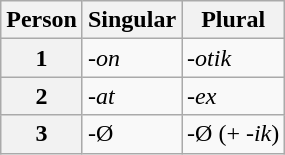<table class="wikitable">
<tr>
<th>Person</th>
<th>Singular</th>
<th>Plural</th>
</tr>
<tr>
<th>1</th>
<td><em>-on</em></td>
<td><em>-otik</em></td>
</tr>
<tr>
<th>2</th>
<td><em>-at</em></td>
<td><em>-ex</em></td>
</tr>
<tr>
<th>3</th>
<td>-Ø</td>
<td>-Ø (+ <em>-ik</em>)</td>
</tr>
</table>
